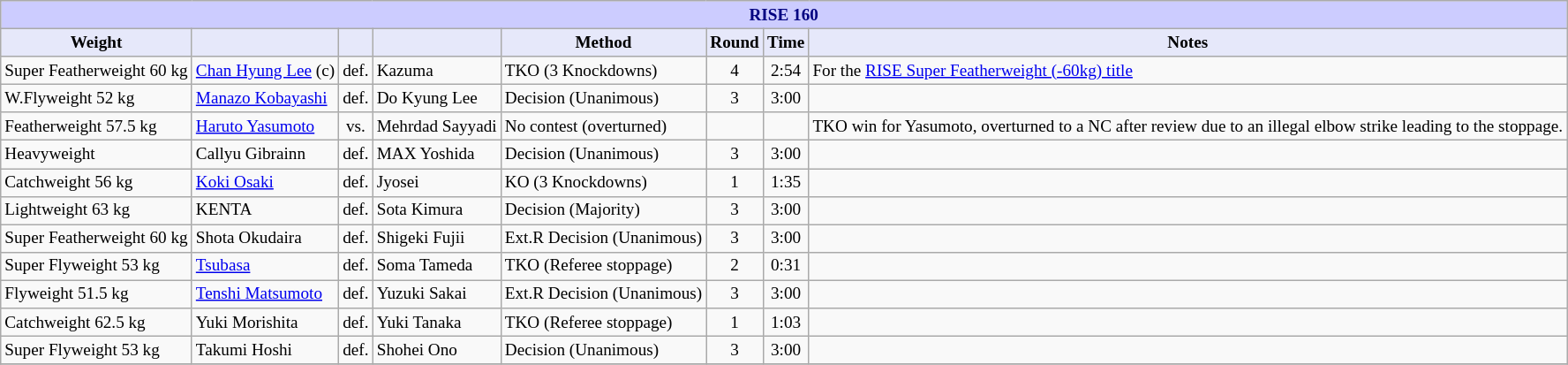<table class="wikitable" style="font-size: 80%;">
<tr>
<th colspan="8" style="background-color: #ccf; color: #000080; text-align: center;"><strong>RISE 160</strong></th>
</tr>
<tr>
<th colspan="1" style="background-color: #E6E8FA; color: #000000; text-align: center;">Weight</th>
<th colspan="1" style="background-color: #E6E8FA; color: #000000; text-align: center;"></th>
<th colspan="1" style="background-color: #E6E8FA; color: #000000; text-align: center;"></th>
<th colspan="1" style="background-color: #E6E8FA; color: #000000; text-align: center;"></th>
<th colspan="1" style="background-color: #E6E8FA; color: #000000; text-align: center;">Method</th>
<th colspan="1" style="background-color: #E6E8FA; color: #000000; text-align: center;">Round</th>
<th colspan="1" style="background-color: #E6E8FA; color: #000000; text-align: center;">Time</th>
<th colspan="1" style="background-color: #E6E8FA; color: #000000; text-align: center;">Notes</th>
</tr>
<tr>
<td>Super Featherweight 60 kg</td>
<td> <a href='#'>Chan Hyung Lee</a> (c)</td>
<td align=center>def.</td>
<td> Kazuma</td>
<td>TKO (3 Knockdowns)</td>
<td align=center>4</td>
<td align=center>2:54</td>
<td>For the <a href='#'>RISE Super Featherweight (-60kg) title</a></td>
</tr>
<tr>
<td>W.Flyweight 52 kg</td>
<td> <a href='#'>Manazo Kobayashi</a></td>
<td align=center>def.</td>
<td> Do Kyung Lee</td>
<td>Decision (Unanimous)</td>
<td align=center>3</td>
<td align=center>3:00</td>
<td></td>
</tr>
<tr>
<td>Featherweight 57.5 kg</td>
<td> <a href='#'>Haruto Yasumoto</a></td>
<td align=center>vs.</td>
<td> Mehrdad Sayyadi</td>
<td>No contest (overturned)</td>
<td align=center></td>
<td align=center></td>
<td>TKO win for Yasumoto, overturned to a NC after review due to an illegal elbow strike leading to the stoppage.</td>
</tr>
<tr>
<td>Heavyweight</td>
<td>  Callyu Gibrainn</td>
<td align=center>def.</td>
<td> MAX Yoshida</td>
<td>Decision (Unanimous)</td>
<td align=center>3</td>
<td align=center>3:00</td>
<td></td>
</tr>
<tr>
<td>Catchweight 56 kg</td>
<td> <a href='#'>Koki Osaki</a></td>
<td align=center>def.</td>
<td> Jyosei</td>
<td>KO (3 Knockdowns)</td>
<td align=center>1</td>
<td align=center>1:35</td>
<td></td>
</tr>
<tr>
<td>Lightweight 63 kg</td>
<td> KENTA</td>
<td align=center>def.</td>
<td> Sota Kimura</td>
<td>Decision (Majority)</td>
<td align=center>3</td>
<td align=center>3:00</td>
<td></td>
</tr>
<tr>
<td>Super Featherweight 60 kg</td>
<td> Shota Okudaira</td>
<td align=center>def.</td>
<td> Shigeki Fujii</td>
<td>Ext.R Decision (Unanimous)</td>
<td align=center>3</td>
<td align=center>3:00</td>
<td></td>
</tr>
<tr>
<td>Super Flyweight 53 kg</td>
<td> <a href='#'>Tsubasa</a></td>
<td align=center>def.</td>
<td> Soma Tameda</td>
<td>TKO (Referee stoppage)</td>
<td align=center>2</td>
<td align=center>0:31</td>
<td></td>
</tr>
<tr>
<td>Flyweight 51.5 kg</td>
<td> <a href='#'>Tenshi Matsumoto</a></td>
<td align=center>def.</td>
<td> Yuzuki Sakai</td>
<td>Ext.R Decision (Unanimous)</td>
<td align=center>3</td>
<td align=center>3:00</td>
<td></td>
</tr>
<tr>
<td>Catchweight 62.5 kg</td>
<td> Yuki Morishita</td>
<td align=center>def.</td>
<td> Yuki Tanaka</td>
<td>TKO (Referee stoppage)</td>
<td align=center>1</td>
<td align=center>1:03</td>
<td></td>
</tr>
<tr>
<td>Super Flyweight 53 kg</td>
<td> Takumi Hoshi</td>
<td align=center>def.</td>
<td> Shohei Ono</td>
<td>Decision (Unanimous)</td>
<td align=center>3</td>
<td align=center>3:00</td>
<td></td>
</tr>
<tr>
</tr>
</table>
